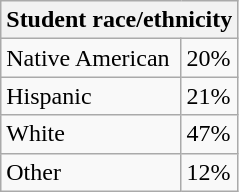<table class="wikitable">
<tr>
<th colspan="2">Student race/ethnicity</th>
</tr>
<tr>
<td>Native American</td>
<td>20%</td>
</tr>
<tr>
<td>Hispanic</td>
<td>21%</td>
</tr>
<tr>
<td>White</td>
<td>47%</td>
</tr>
<tr>
<td>Other</td>
<td>12%</td>
</tr>
</table>
